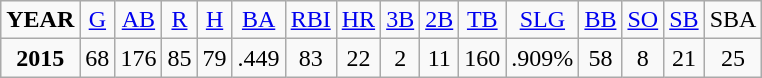<table class="wikitable">
<tr align=center>
<td><strong>YEAR</strong></td>
<td><a href='#'>G</a></td>
<td><a href='#'>AB</a></td>
<td><a href='#'>R</a></td>
<td><a href='#'>H</a></td>
<td><a href='#'>BA</a></td>
<td><a href='#'>RBI</a></td>
<td><a href='#'>HR</a></td>
<td><a href='#'>3B</a></td>
<td><a href='#'>2B</a></td>
<td><a href='#'>TB</a></td>
<td><a href='#'>SLG</a></td>
<td><a href='#'>BB</a></td>
<td><a href='#'>SO</a></td>
<td><a href='#'>SB</a></td>
<td>SBA</td>
</tr>
<tr align=center>
<td><strong>2015</strong></td>
<td>68</td>
<td>176</td>
<td>85</td>
<td>79</td>
<td>.449</td>
<td>83</td>
<td>22</td>
<td>2</td>
<td>11</td>
<td>160</td>
<td>.909%</td>
<td>58</td>
<td>8</td>
<td>21</td>
<td>25</td>
</tr>
</table>
